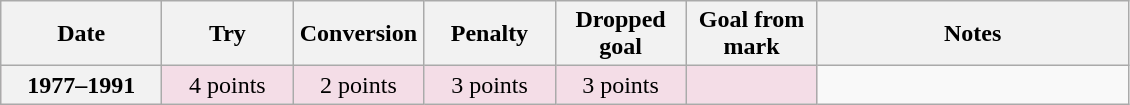<table class="wikitable">
<tr>
<th scope="col" width="100px">Date</th>
<th scope="col" width="80px">Try</th>
<th scope="col" width="80px">Conversion</th>
<th scope="col" width="80px">Penalty</th>
<th scope="col" width="80px">Dropped goal</th>
<th scope="col" width="80px">Goal from mark</th>
<th scope="col" width="200px">Notes<br></th>
</tr>
<tr style="text-align:center;   background:#F4DDE7;">
<th>1977–1991</th>
<td>4 points</td>
<td>2 points</td>
<td>3 points</td>
<td>3 points</td>
<td><br></td>
</tr>
</table>
